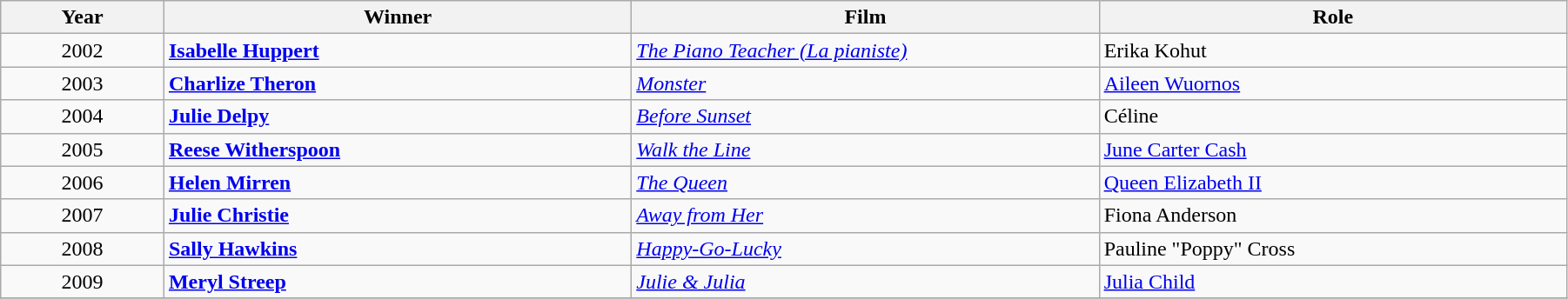<table class="wikitable" width="95%" cellpadding="5">
<tr>
<th width="100"><strong>Year</strong></th>
<th width="300"><strong>Winner</strong></th>
<th width="300"><strong>Film</strong></th>
<th width="300"><strong>Role</strong></th>
</tr>
<tr>
<td style="text-align:center;">2002</td>
<td><strong><a href='#'>Isabelle Huppert</a></strong></td>
<td><em><a href='#'>The Piano Teacher (La pianiste)</a></em></td>
<td>Erika Kohut</td>
</tr>
<tr>
<td style="text-align:center;">2003</td>
<td><strong><a href='#'>Charlize Theron</a></strong></td>
<td><em><a href='#'>Monster</a></em></td>
<td><a href='#'>Aileen Wuornos</a></td>
</tr>
<tr>
<td style="text-align:center;">2004</td>
<td><strong><a href='#'>Julie Delpy</a></strong></td>
<td><em><a href='#'>Before Sunset</a></em></td>
<td>Céline</td>
</tr>
<tr>
<td style="text-align:center;">2005</td>
<td><strong><a href='#'>Reese Witherspoon</a></strong></td>
<td><em><a href='#'>Walk the Line</a></em></td>
<td><a href='#'>June Carter Cash</a></td>
</tr>
<tr>
<td style="text-align:center;">2006</td>
<td><strong><a href='#'>Helen Mirren</a></strong></td>
<td><em><a href='#'>The Queen</a></em></td>
<td><a href='#'>Queen Elizabeth II</a></td>
</tr>
<tr>
<td style="text-align:center;">2007</td>
<td><strong><a href='#'>Julie Christie</a></strong></td>
<td><em><a href='#'>Away from Her</a></em></td>
<td>Fiona Anderson</td>
</tr>
<tr>
<td style="text-align:center;">2008</td>
<td><strong> <a href='#'>Sally Hawkins</a></strong></td>
<td><em><a href='#'>Happy-Go-Lucky</a></em></td>
<td>Pauline "Poppy" Cross</td>
</tr>
<tr>
<td style="text-align:center;">2009</td>
<td><strong> <a href='#'>Meryl Streep</a></strong></td>
<td><em><a href='#'>Julie & Julia</a></em></td>
<td><a href='#'>Julia Child</a></td>
</tr>
<tr>
</tr>
</table>
